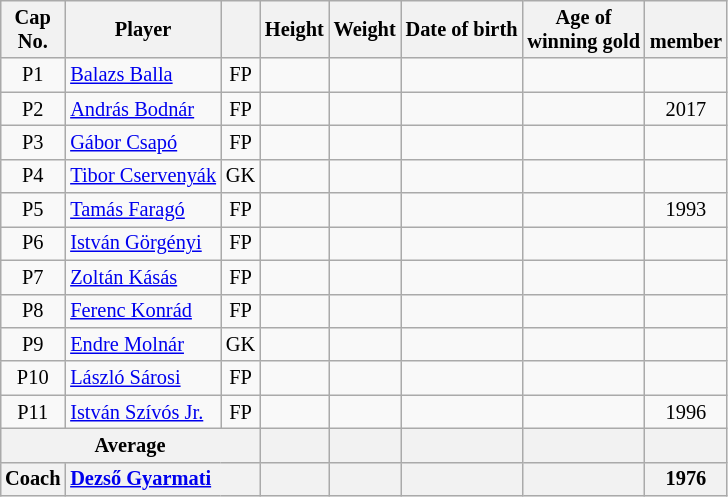<table class="wikitable sortable" style="text-align: center; font-size: 85%; margin-left: 1em;">
<tr>
<th>Cap<br>No.</th>
<th>Player</th>
<th></th>
<th>Height</th>
<th>Weight</th>
<th>Date of birth</th>
<th>Age of<br>winning gold</th>
<th><br>member</th>
</tr>
<tr>
<td>P1</td>
<td style="text-align: left;" data-sort-value="Balla, Balazs"><a href='#'>Balazs Balla</a></td>
<td>FP</td>
<td style="text-align: left;"></td>
<td style="text-align: right;"></td>
<td style="text-align: right;"></td>
<td style="text-align: left;"></td>
<td></td>
</tr>
<tr>
<td>P2</td>
<td style="text-align: left;" data-sort-value="Bodnár, András"><a href='#'>András Bodnár</a></td>
<td>FP</td>
<td style="text-align: left;"></td>
<td style="text-align: right;"></td>
<td style="text-align: right;"></td>
<td style="text-align: left;"></td>
<td>2017</td>
</tr>
<tr>
<td>P3</td>
<td style="text-align: left;" data-sort-value="Csapó, Gábor"><a href='#'>Gábor Csapó</a></td>
<td>FP</td>
<td style="text-align: left;"></td>
<td style="text-align: right;"></td>
<td style="text-align: right;"></td>
<td style="text-align: left;"></td>
<td></td>
</tr>
<tr>
<td>P4</td>
<td style="text-align: left;" data-sort-value="Cservenyák, Tibor"><a href='#'>Tibor Cservenyák</a></td>
<td>GK</td>
<td style="text-align: left;"></td>
<td style="text-align: right;"></td>
<td style="text-align: right;"></td>
<td style="text-align: left;"></td>
<td></td>
</tr>
<tr>
<td>P5</td>
<td style="text-align: left;" data-sort-value="Faragó, Tamás"><a href='#'>Tamás Faragó</a></td>
<td>FP</td>
<td style="text-align: left;"></td>
<td style="text-align: right;"></td>
<td style="text-align: right;"></td>
<td style="text-align: left;"></td>
<td>1993</td>
</tr>
<tr>
<td>P6</td>
<td style="text-align: left;" data-sort-value="Görgényi, István"><a href='#'>István Görgényi</a></td>
<td>FP</td>
<td style="text-align: left;"></td>
<td style="text-align: right;"></td>
<td style="text-align: right;"></td>
<td style="text-align: left;"></td>
<td></td>
</tr>
<tr>
<td>P7</td>
<td style="text-align: left;" data-sort-value="Kásás, Zoltán"><a href='#'>Zoltán Kásás</a></td>
<td>FP</td>
<td style="text-align: left;"></td>
<td style="text-align: right;"></td>
<td style="text-align: right;"></td>
<td style="text-align: left;"></td>
<td></td>
</tr>
<tr>
<td>P8</td>
<td style="text-align: left;" data-sort-value="Konrád, Ferenc"><a href='#'>Ferenc Konrád</a></td>
<td>FP</td>
<td style="text-align: left;"></td>
<td style="text-align: right;"></td>
<td style="text-align: right;"></td>
<td style="text-align: left;"></td>
<td></td>
</tr>
<tr>
<td>P9</td>
<td style="text-align: left;" data-sort-value="Molnár, Endre"><a href='#'>Endre Molnár</a></td>
<td>GK</td>
<td style="text-align: left;"></td>
<td style="text-align: right;"></td>
<td style="text-align: right;"></td>
<td style="text-align: left;"></td>
<td></td>
</tr>
<tr>
<td>P10</td>
<td style="text-align: left;" data-sort-value="Sárosi, László"><a href='#'>László Sárosi</a></td>
<td>FP</td>
<td style="text-align: left;"></td>
<td style="text-align: right;"></td>
<td style="text-align: right;"></td>
<td style="text-align: left;"></td>
<td></td>
</tr>
<tr>
<td>P11</td>
<td style="text-align: left;" data-sort-value="Szívós Jr., István"><a href='#'>István Szívós Jr.</a></td>
<td>FP</td>
<td style="text-align: left;"></td>
<td style="text-align: right;"></td>
<td style="text-align: right;"></td>
<td style="text-align: left;"></td>
<td>1996</td>
</tr>
<tr>
<th colspan="3">Average</th>
<th style="text-align: left;"></th>
<th style="text-align: right;"></th>
<th style="text-align: right;"></th>
<th style="text-align: left;"></th>
<th></th>
</tr>
<tr>
<th>Coach</th>
<th colspan="2" style="text-align: left;"><a href='#'>Dezső Gyarmati</a></th>
<th style="text-align: left;"></th>
<th></th>
<th style="text-align: right;"></th>
<th style="text-align: left;"></th>
<th>1976</th>
</tr>
</table>
